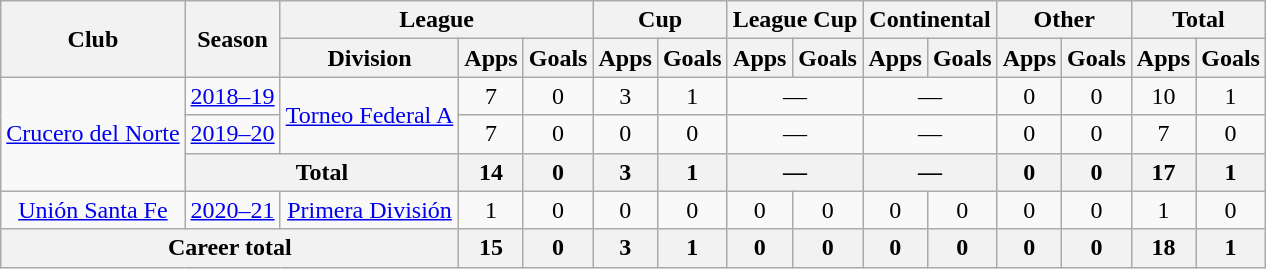<table class="wikitable" style="text-align:center">
<tr>
<th rowspan="2">Club</th>
<th rowspan="2">Season</th>
<th colspan="3">League</th>
<th colspan="2">Cup</th>
<th colspan="2">League Cup</th>
<th colspan="2">Continental</th>
<th colspan="2">Other</th>
<th colspan="2">Total</th>
</tr>
<tr>
<th>Division</th>
<th>Apps</th>
<th>Goals</th>
<th>Apps</th>
<th>Goals</th>
<th>Apps</th>
<th>Goals</th>
<th>Apps</th>
<th>Goals</th>
<th>Apps</th>
<th>Goals</th>
<th>Apps</th>
<th>Goals</th>
</tr>
<tr>
<td rowspan="3"><a href='#'>Crucero del Norte</a></td>
<td><a href='#'>2018–19</a></td>
<td rowspan="2"><a href='#'>Torneo Federal A</a></td>
<td>7</td>
<td>0</td>
<td>3</td>
<td>1</td>
<td colspan="2">—</td>
<td colspan="2">—</td>
<td>0</td>
<td>0</td>
<td>10</td>
<td>1</td>
</tr>
<tr>
<td><a href='#'>2019–20</a></td>
<td>7</td>
<td>0</td>
<td>0</td>
<td>0</td>
<td colspan="2">—</td>
<td colspan="2">—</td>
<td>0</td>
<td>0</td>
<td>7</td>
<td>0</td>
</tr>
<tr>
<th colspan="2">Total</th>
<th>14</th>
<th>0</th>
<th>3</th>
<th>1</th>
<th colspan="2">—</th>
<th colspan="2">—</th>
<th>0</th>
<th>0</th>
<th>17</th>
<th>1</th>
</tr>
<tr>
<td rowspan="1"><a href='#'>Unión Santa Fe</a></td>
<td><a href='#'>2020–21</a></td>
<td rowspan="1"><a href='#'>Primera División</a></td>
<td>1</td>
<td>0</td>
<td>0</td>
<td>0</td>
<td>0</td>
<td>0</td>
<td>0</td>
<td>0</td>
<td>0</td>
<td>0</td>
<td>1</td>
<td>0</td>
</tr>
<tr>
<th colspan="3">Career total</th>
<th>15</th>
<th>0</th>
<th>3</th>
<th>1</th>
<th>0</th>
<th>0</th>
<th>0</th>
<th>0</th>
<th>0</th>
<th>0</th>
<th>18</th>
<th>1</th>
</tr>
</table>
